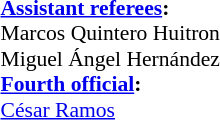<table width=100% style="font-size:90%">
<tr>
<td><br><strong><a href='#'>Assistant referees</a>:</strong>
<br>Marcos Quintero Huitron 
<br> Miguel Ángel Hernández
<br><strong><a href='#'>Fourth official</a>:</strong>
<br><a href='#'>César Ramos</a></td>
</tr>
</table>
